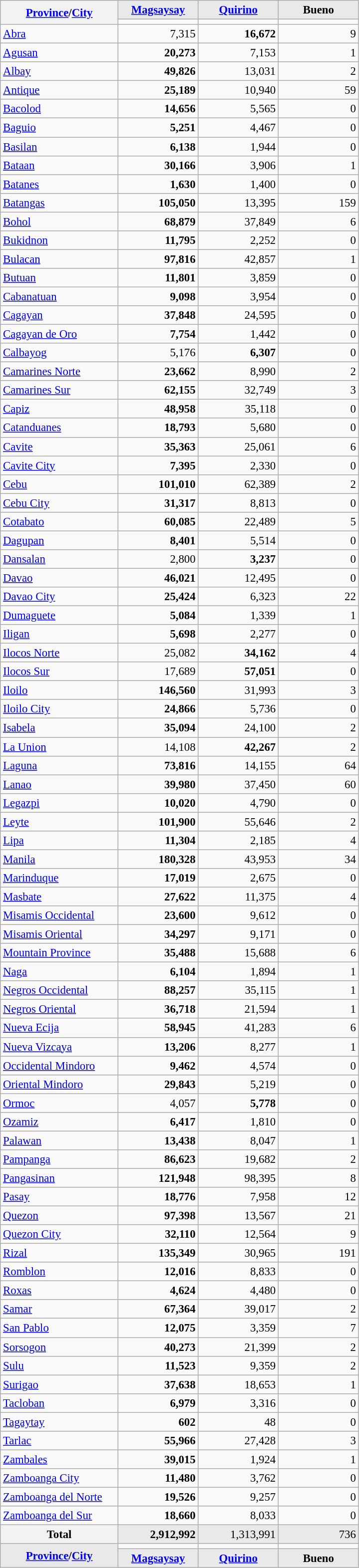<table class="wikitable" style="text-align:right; font-size:95%">
<tr>
<th rowspan="2" align="left" width="150px"><a href='#'>Province</a>/<a href='#'>City</a></th>
<th align="center" width="100px" style="background: #E9E9E9"><a href='#'>Magsaysay</a></th>
<th align="center" width="100px" style="background: #E9E9E9"><a href='#'>Quirino</a></th>
<th align="center" width="100px" style="background: #E9E9E9">Bueno</th>
</tr>
<tr>
<td></td>
<td></td>
<td></td>
</tr>
<tr>
<td align="left"><a href='#'>Abra</a></td>
<td>7,315</td>
<td><strong>16,672</strong></td>
<td>9</td>
</tr>
<tr>
<td align="left"><a href='#'>Agusan</a></td>
<td><strong>20,273</strong></td>
<td>7,153</td>
<td>1</td>
</tr>
<tr>
<td align="left"><a href='#'>Albay</a></td>
<td><strong>49,826</strong></td>
<td>13,031</td>
<td>2</td>
</tr>
<tr>
<td align="left"><a href='#'>Antique</a></td>
<td><strong>25,189</strong></td>
<td>10,940</td>
<td>59</td>
</tr>
<tr>
<td align="left"><a href='#'>Bacolod</a></td>
<td><strong>14,656</strong></td>
<td>5,565</td>
<td>0</td>
</tr>
<tr>
<td align="left"><a href='#'>Baguio</a></td>
<td><strong>5,251</strong></td>
<td>4,467</td>
<td>0</td>
</tr>
<tr>
<td align="left"><a href='#'>Basilan</a></td>
<td><strong>6,138</strong></td>
<td>1,944</td>
<td>0</td>
</tr>
<tr>
<td align="left"><a href='#'>Bataan</a></td>
<td><strong>30,166</strong></td>
<td>3,906</td>
<td>1</td>
</tr>
<tr>
<td align="left"><a href='#'>Batanes</a></td>
<td><strong>1,630</strong></td>
<td>1,400</td>
<td>0</td>
</tr>
<tr>
<td align="left"><a href='#'>Batangas</a></td>
<td><strong>105,050</strong></td>
<td>13,395</td>
<td>159</td>
</tr>
<tr>
<td align="left"><a href='#'>Bohol</a></td>
<td><strong>68,879</strong></td>
<td>37,849</td>
<td>6</td>
</tr>
<tr>
<td align="left"><a href='#'>Bukidnon</a></td>
<td><strong>11,795</strong></td>
<td>2,252</td>
<td>0</td>
</tr>
<tr>
<td align="left"><a href='#'>Bulacan</a></td>
<td><strong>97,816</strong></td>
<td>42,857</td>
<td>1</td>
</tr>
<tr>
<td align="left"><a href='#'>Butuan</a></td>
<td><strong>11,801</strong></td>
<td>3,859</td>
<td>0</td>
</tr>
<tr>
<td align="left"><a href='#'>Cabanatuan</a></td>
<td><strong>9,098</strong></td>
<td>3,954</td>
<td>0</td>
</tr>
<tr>
<td align="left"><a href='#'>Cagayan</a></td>
<td><strong>37,848</strong></td>
<td>24,595</td>
<td>0</td>
</tr>
<tr>
<td align="left"><a href='#'>Cagayan de Oro</a></td>
<td><strong>7,754</strong></td>
<td>1,442</td>
<td>0</td>
</tr>
<tr>
<td align="left"><a href='#'>Calbayog</a></td>
<td>5,176</td>
<td><strong>6,307</strong></td>
<td>0</td>
</tr>
<tr>
<td align="left"><a href='#'>Camarines Norte</a></td>
<td><strong>23,662</strong></td>
<td>8,990</td>
<td>2</td>
</tr>
<tr>
<td align="left"><a href='#'>Camarines Sur</a></td>
<td><strong>62,155</strong></td>
<td>32,749</td>
<td>3</td>
</tr>
<tr>
<td align="left"><a href='#'>Capiz</a></td>
<td><strong>48,958</strong></td>
<td>35,118</td>
<td>0</td>
</tr>
<tr>
<td align="left"><a href='#'>Catanduanes</a></td>
<td><strong>18,793</strong></td>
<td>5,680</td>
<td>0</td>
</tr>
<tr>
<td align="left"><a href='#'>Cavite</a></td>
<td><strong>35,363</strong></td>
<td>25,061</td>
<td>6</td>
</tr>
<tr>
<td align="left"><a href='#'>Cavite City</a></td>
<td><strong>7,395</strong></td>
<td>2,330</td>
<td>0</td>
</tr>
<tr>
<td align="left"><a href='#'>Cebu</a></td>
<td><strong>101,010</strong></td>
<td>62,389</td>
<td>2</td>
</tr>
<tr>
<td align="left"><a href='#'>Cebu City</a></td>
<td><strong>31,317</strong></td>
<td>8,813</td>
<td>0</td>
</tr>
<tr>
<td align="left"><a href='#'>Cotabato</a></td>
<td><strong>60,085</strong></td>
<td>22,489</td>
<td>5</td>
</tr>
<tr>
<td align="left"><a href='#'>Dagupan</a></td>
<td><strong>8,401</strong></td>
<td>5,514</td>
<td>0</td>
</tr>
<tr>
<td align="left"><a href='#'>Dansalan</a></td>
<td>2,800</td>
<td><strong>3,237</strong></td>
<td>0</td>
</tr>
<tr>
<td align="left"><a href='#'>Davao</a></td>
<td><strong>46,021</strong></td>
<td>12,495</td>
<td>0</td>
</tr>
<tr>
<td align="left"><a href='#'>Davao City</a></td>
<td><strong>25,424</strong></td>
<td>6,323</td>
<td>22</td>
</tr>
<tr>
<td align="left"><a href='#'>Dumaguete</a></td>
<td><strong>5,084</strong></td>
<td>1,339</td>
<td>1</td>
</tr>
<tr>
<td align="left"><a href='#'>Iligan</a></td>
<td><strong>5,698</strong></td>
<td>2,277</td>
<td>0</td>
</tr>
<tr>
<td align="left"><a href='#'>Ilocos Norte</a></td>
<td>25,082</td>
<td><strong>34,162</strong></td>
<td>4</td>
</tr>
<tr>
<td align="left"><a href='#'>Ilocos Sur</a></td>
<td>17,689</td>
<td><strong>57,051</strong></td>
<td>0</td>
</tr>
<tr>
<td align="left"><a href='#'>Iloilo</a></td>
<td><strong>146,560</strong></td>
<td>31,993</td>
<td>3</td>
</tr>
<tr>
<td align="left"><a href='#'>Iloilo City</a></td>
<td><strong>24,866</strong></td>
<td>5,736</td>
<td>0</td>
</tr>
<tr>
<td align="left"><a href='#'>Isabela</a></td>
<td><strong>35,094</strong></td>
<td>24,100</td>
<td>2</td>
</tr>
<tr>
<td align="left"><a href='#'>La Union</a></td>
<td>14,108</td>
<td><strong>42,267</strong></td>
<td>2</td>
</tr>
<tr>
<td align="left"><a href='#'>Laguna</a></td>
<td><strong>73,816</strong></td>
<td>14,155</td>
<td>64</td>
</tr>
<tr>
<td align="left"><a href='#'>Lanao</a></td>
<td><strong>39,980</strong></td>
<td>37,450</td>
<td>60</td>
</tr>
<tr>
<td align="left"><a href='#'>Legazpi</a></td>
<td><strong>10,020</strong></td>
<td>4,790</td>
<td>0</td>
</tr>
<tr>
<td align="left"><a href='#'>Leyte</a></td>
<td><strong>101,900</strong></td>
<td>55,646</td>
<td>2</td>
</tr>
<tr>
<td align="left"><a href='#'>Lipa</a></td>
<td><strong>11,304</strong></td>
<td>2,185</td>
<td>4</td>
</tr>
<tr>
<td align="left"><a href='#'>Manila</a></td>
<td><strong>180,328</strong></td>
<td>43,953</td>
<td>34</td>
</tr>
<tr>
<td align="left"><a href='#'>Marinduque</a></td>
<td><strong>17,019</strong></td>
<td>2,675</td>
<td>0</td>
</tr>
<tr>
<td align="left"><a href='#'>Masbate</a></td>
<td><strong>27,622</strong></td>
<td>11,375</td>
<td>4</td>
</tr>
<tr>
<td align="left"><a href='#'>Misamis Occidental</a></td>
<td><strong>23,600</strong></td>
<td>9,612</td>
<td>0</td>
</tr>
<tr>
<td align="left"><a href='#'>Misamis Oriental</a></td>
<td><strong>34,297</strong></td>
<td>9,171</td>
<td>0</td>
</tr>
<tr>
<td align="left"><a href='#'>Mountain Province</a></td>
<td><strong>35,488</strong></td>
<td>15,688</td>
<td>6</td>
</tr>
<tr>
<td align="left"><a href='#'>Naga</a></td>
<td><strong>6,104</strong></td>
<td>1,894</td>
<td>1</td>
</tr>
<tr>
<td align="left"><a href='#'>Negros Occidental</a></td>
<td><strong>88,257</strong></td>
<td>35,115</td>
<td>1</td>
</tr>
<tr>
<td align="left"><a href='#'>Negros Oriental</a></td>
<td><strong>36,718</strong></td>
<td>21,594</td>
<td>1</td>
</tr>
<tr>
<td align="left"><a href='#'>Nueva Ecija</a></td>
<td><strong>58,945</strong></td>
<td>41,283</td>
<td>6</td>
</tr>
<tr>
<td align="left"><a href='#'>Nueva Vizcaya</a></td>
<td><strong>13,206</strong></td>
<td>8,277</td>
<td>1</td>
</tr>
<tr>
<td align="left"><a href='#'>Occidental Mindoro</a></td>
<td><strong>9,462</strong></td>
<td>4,574</td>
<td>0</td>
</tr>
<tr>
<td align="left"><a href='#'>Oriental Mindoro</a></td>
<td><strong>29,843</strong></td>
<td>5,219</td>
<td>0</td>
</tr>
<tr>
<td align="left"><a href='#'>Ormoc</a></td>
<td>4,057</td>
<td><strong>5,778</strong></td>
<td>0</td>
</tr>
<tr>
<td align="left"><a href='#'>Ozamiz</a></td>
<td><strong>6,417</strong></td>
<td>1,810</td>
<td>0</td>
</tr>
<tr>
<td align="left"><a href='#'>Palawan</a></td>
<td><strong>13,438</strong></td>
<td>8,047</td>
<td>1</td>
</tr>
<tr>
<td align="left"><a href='#'>Pampanga</a></td>
<td><strong>86,623</strong></td>
<td>19,682</td>
<td>2</td>
</tr>
<tr>
<td align="left"><a href='#'>Pangasinan</a></td>
<td><strong>121,948</strong></td>
<td>98,395</td>
<td>8</td>
</tr>
<tr>
<td align="left"><a href='#'>Pasay</a></td>
<td><strong>18,776</strong></td>
<td>7,958</td>
<td>12</td>
</tr>
<tr>
<td align="left"><a href='#'>Quezon</a></td>
<td><strong>97,398</strong></td>
<td>13,567</td>
<td>21</td>
</tr>
<tr>
<td align="left"><a href='#'>Quezon City</a></td>
<td><strong>32,110</strong></td>
<td>12,564</td>
<td>9</td>
</tr>
<tr>
<td align="left"><a href='#'>Rizal</a></td>
<td><strong>135,349</strong></td>
<td>30,965</td>
<td>191</td>
</tr>
<tr>
<td align="left"><a href='#'>Romblon</a></td>
<td><strong>12,016</strong></td>
<td>8,833</td>
<td>0</td>
</tr>
<tr>
<td align="left"><a href='#'>Roxas</a></td>
<td><strong>4,624</strong></td>
<td>4,480</td>
<td>0</td>
</tr>
<tr>
<td align="left"><a href='#'>Samar</a></td>
<td><strong>67,364</strong></td>
<td>39,017</td>
<td>2</td>
</tr>
<tr>
<td align="left"><a href='#'>San Pablo</a></td>
<td><strong>12,075</strong></td>
<td>3,359</td>
<td>7</td>
</tr>
<tr>
<td align="left"><a href='#'>Sorsogon</a></td>
<td><strong>40,273</strong></td>
<td>21,399</td>
<td>2</td>
</tr>
<tr>
<td align="left"><a href='#'>Sulu</a></td>
<td><strong>11,523</strong></td>
<td>9,359</td>
<td>2</td>
</tr>
<tr>
<td align="left"><a href='#'>Surigao</a></td>
<td><strong>37,638</strong></td>
<td>18,653</td>
<td>1</td>
</tr>
<tr>
<td align="left"><a href='#'>Tacloban</a></td>
<td><strong>6,979</strong></td>
<td>3,316</td>
<td>0</td>
</tr>
<tr>
<td align="left"><a href='#'>Tagaytay</a></td>
<td><strong>602</strong></td>
<td>48</td>
<td>0</td>
</tr>
<tr>
<td align="left"><a href='#'>Tarlac</a></td>
<td><strong>55,966</strong></td>
<td>27,428</td>
<td>3</td>
</tr>
<tr>
<td align="left"><a href='#'>Zambales</a></td>
<td><strong>39,015</strong></td>
<td>1,924</td>
<td>1</td>
</tr>
<tr>
<td align="left"><a href='#'>Zamboanga City</a></td>
<td><strong>11,480</strong></td>
<td>3,762</td>
<td>0</td>
</tr>
<tr>
<td align="left"><a href='#'>Zamboanga del Norte</a></td>
<td><strong>19,526</strong></td>
<td>9,257</td>
<td>0</td>
</tr>
<tr>
<td align="left"><a href='#'>Zamboanga del Sur</a></td>
<td><strong>18,660</strong></td>
<td>8,033</td>
<td>0</td>
</tr>
<tr style="background:#E9E9E9">
<th><strong>Total</strong></th>
<td><strong>2,912,992</strong></td>
<td>1,313,991</td>
<td>736</td>
</tr>
<tr>
<th rowspan="2" width="150px" align="left" style="background: #E9E9E9"><a href='#'>Province</a>/<a href='#'>City</a></th>
<td></td>
<td></td>
<td></td>
</tr>
<tr bgcolor="#cccccc">
<th width="100px" align="center" style="background: #E9E9E9"><a href='#'>Magsaysay</a></th>
<th width="100px" align="center" style="background: #E9E9E9"><a href='#'>Quirino</a></th>
<th width="100px" align="center" style="background: #E9E9E9">Bueno</th>
</tr>
</table>
